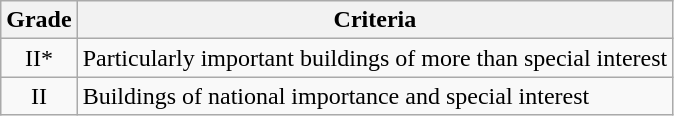<table class="wikitable">
<tr>
<th>Grade</th>
<th>Criteria</th>
</tr>
<tr>
<td align="center" >II*</td>
<td>Particularly important buildings of more than special interest</td>
</tr>
<tr>
<td align="center" >II</td>
<td>Buildings of national importance and special interest</td>
</tr>
</table>
